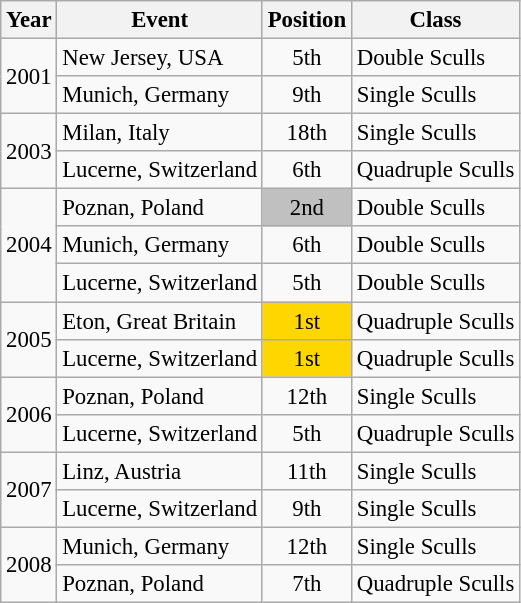<table class="wikitable" style="font-size: 95%;">
<tr>
<th>Year</th>
<th>Event</th>
<th>Position</th>
<th>Class</th>
</tr>
<tr>
<td rowspan=2>2001</td>
<td>New Jersey, USA</td>
<td align="center">5th</td>
<td>Double Sculls</td>
</tr>
<tr>
<td>Munich, Germany</td>
<td align="center">9th</td>
<td>Single Sculls</td>
</tr>
<tr>
<td rowspan=2>2003</td>
<td>Milan, Italy</td>
<td align="center">18th</td>
<td>Single Sculls</td>
</tr>
<tr>
<td>Lucerne, Switzerland</td>
<td align="center">6th</td>
<td>Quadruple Sculls</td>
</tr>
<tr>
<td rowspan=3>2004</td>
<td>Poznan, Poland</td>
<td bgcolor="silver" align="center">2nd</td>
<td>Double Sculls</td>
</tr>
<tr>
<td>Munich, Germany</td>
<td align="center">6th</td>
<td>Double Sculls</td>
</tr>
<tr>
<td>Lucerne, Switzerland</td>
<td align="center">5th</td>
<td>Double Sculls</td>
</tr>
<tr>
<td rowspan=2>2005</td>
<td>Eton, Great Britain</td>
<td bgcolor="gold" align="center">1st</td>
<td>Quadruple Sculls</td>
</tr>
<tr>
<td>Lucerne, Switzerland</td>
<td bgcolor="gold" align="center">1st</td>
<td>Quadruple Sculls</td>
</tr>
<tr>
<td rowspan=2>2006</td>
<td>Poznan, Poland</td>
<td align="center">12th</td>
<td>Single Sculls</td>
</tr>
<tr>
<td>Lucerne, Switzerland</td>
<td align="center">5th</td>
<td>Quadruple Sculls</td>
</tr>
<tr>
<td rowspan=2>2007</td>
<td>Linz, Austria</td>
<td align="center">11th</td>
<td>Single Sculls</td>
</tr>
<tr>
<td>Lucerne, Switzerland</td>
<td align="center">9th</td>
<td>Single Sculls</td>
</tr>
<tr>
<td rowspan=2>2008</td>
<td>Munich, Germany</td>
<td align="center">12th</td>
<td>Single Sculls</td>
</tr>
<tr>
<td>Poznan, Poland</td>
<td align="center">7th</td>
<td>Quadruple Sculls</td>
</tr>
</table>
